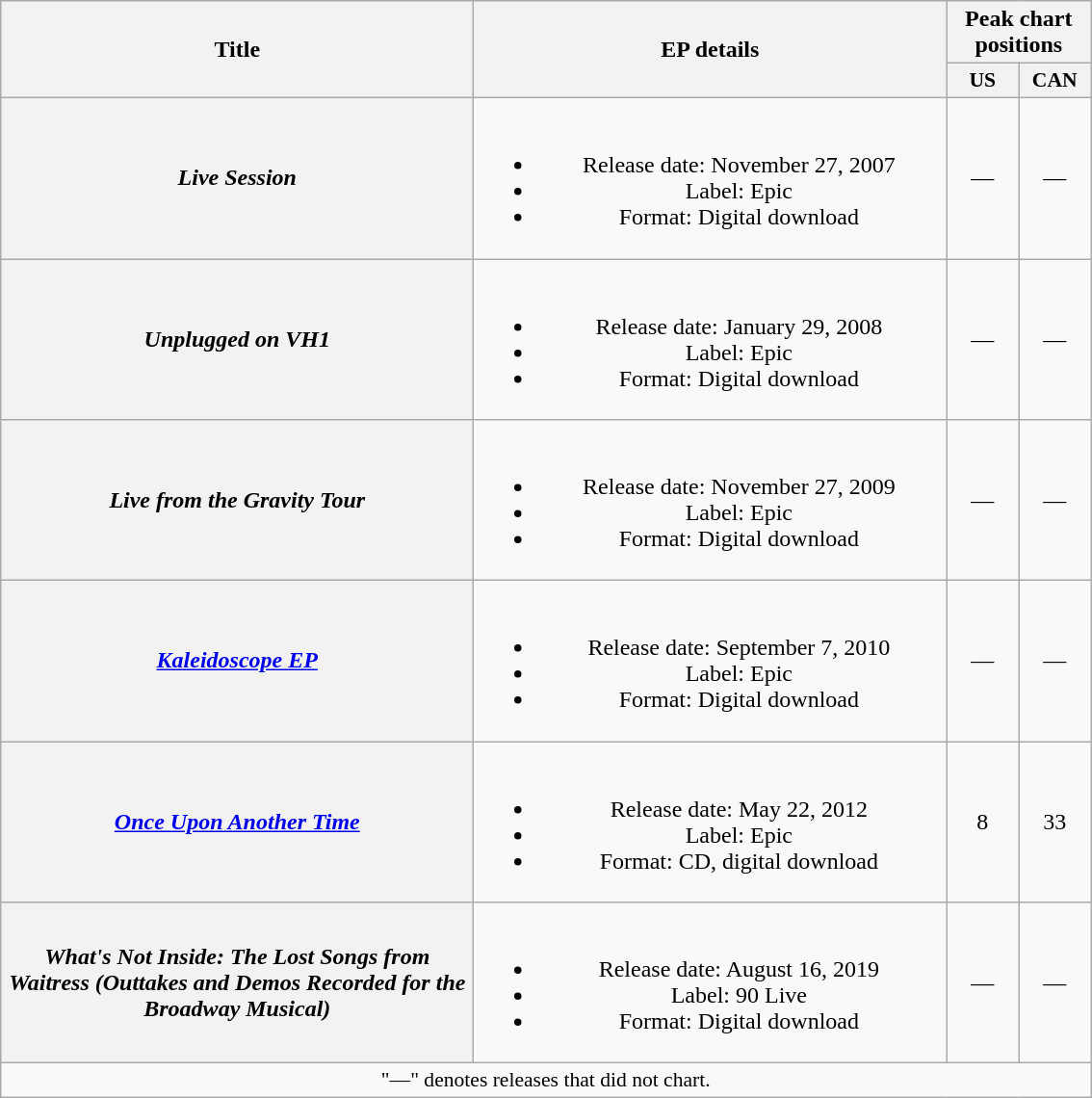<table class="wikitable plainrowheaders" style="text-align:center;">
<tr>
<th scope="col" rowspan="2" style="width:20em;">Title</th>
<th scope="col" rowspan="2" style="width:20em;">EP details</th>
<th scope="col" colspan="2">Peak chart positions</th>
</tr>
<tr>
<th scope="col" style="width:3em;font-size:90%;">US<br></th>
<th scope="col" style="width:3em;font-size:90%;">CAN<br></th>
</tr>
<tr>
<th scope="row"><em>Live Session</em></th>
<td><br><ul><li>Release date: November 27, 2007</li><li>Label: Epic</li><li>Format: Digital download</li></ul></td>
<td>—</td>
<td>—</td>
</tr>
<tr>
<th scope="row"><em>Unplugged on VH1</em></th>
<td><br><ul><li>Release date: January 29, 2008</li><li>Label: Epic</li><li>Format: Digital download</li></ul></td>
<td>—</td>
<td>—</td>
</tr>
<tr>
<th scope="row"><em>Live from the Gravity Tour</em></th>
<td><br><ul><li>Release date: November 27, 2009</li><li>Label: Epic</li><li>Format: Digital download</li></ul></td>
<td>—</td>
<td>—</td>
</tr>
<tr>
<th scope="row"><em><a href='#'>Kaleidoscope EP</a></em></th>
<td><br><ul><li>Release date: September 7, 2010</li><li>Label: Epic</li><li>Format: Digital download</li></ul></td>
<td>—</td>
<td>—</td>
</tr>
<tr>
<th scope="row"><em><a href='#'>Once Upon Another Time</a></em></th>
<td><br><ul><li>Release date: May 22, 2012</li><li>Label: Epic</li><li>Format: CD, digital download</li></ul></td>
<td>8</td>
<td>33</td>
</tr>
<tr>
<th scope="row"><em>What's Not Inside: The Lost Songs from Waitress (Outtakes and Demos Recorded for the Broadway Musical)</em></th>
<td><br><ul><li>Release date: August 16, 2019</li><li>Label: 90 Live</li><li>Format: Digital download</li></ul></td>
<td>—</td>
<td>—</td>
</tr>
<tr>
<td colspan="14" style="font-size:90%">"—" denotes releases that did not chart.</td>
</tr>
</table>
